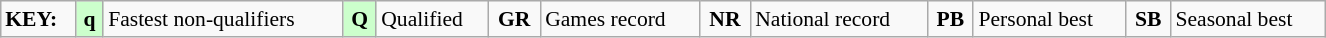<table class="wikitable" style="margin:0.5em auto; font-size:90%;position:relative;" width=70%>
<tr>
<td><strong>KEY:</strong></td>
<td bgcolor=ccffcc align=center><strong>q</strong></td>
<td>Fastest non-qualifiers</td>
<td bgcolor=ccffcc align=center><strong>Q</strong></td>
<td>Qualified</td>
<td align=center><strong>GR</strong></td>
<td>Games record</td>
<td align=center><strong>NR</strong></td>
<td>National record</td>
<td align=center><strong>PB</strong></td>
<td>Personal best</td>
<td align=center><strong>SB</strong></td>
<td>Seasonal best</td>
</tr>
</table>
